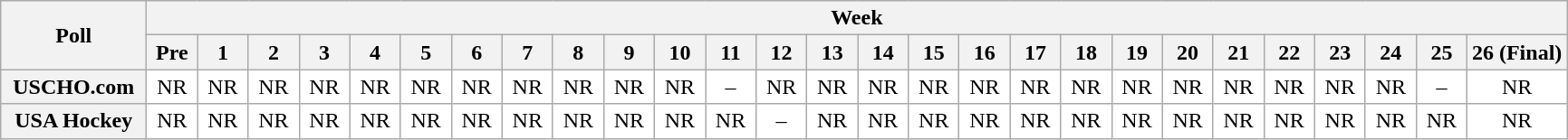<table class="wikitable" style="white-space:nowrap;">
<tr>
<th scope="col" width="100" rowspan="2">Poll</th>
<th colspan="28">Week</th>
</tr>
<tr>
<th scope="col" width="30">Pre</th>
<th scope="col" width="30">1</th>
<th scope="col" width="30">2</th>
<th scope="col" width="30">3</th>
<th scope="col" width="30">4</th>
<th scope="col" width="30">5</th>
<th scope="col" width="30">6</th>
<th scope="col" width="30">7</th>
<th scope="col" width="30">8</th>
<th scope="col" width="30">9</th>
<th scope="col" width="30">10</th>
<th scope="col" width="30">11</th>
<th scope="col" width="30">12</th>
<th scope="col" width="30">13</th>
<th scope="col" width="30">14</th>
<th scope="col" width="30">15</th>
<th scope="col" width="30">16</th>
<th scope="col" width="30">17</th>
<th scope="col" width="30">18</th>
<th scope="col" width="30">19</th>
<th scope="col" width="30">20</th>
<th scope="col" width="30">21</th>
<th scope="col" width="30">22</th>
<th scope="col" width="30">23</th>
<th scope="col" width="30">24</th>
<th scope="col" width="30">25</th>
<th scope="col" width="30">26 (Final)</th>
</tr>
<tr style="text-align:center;">
<th>USCHO.com</th>
<td bgcolor=FFFFFF>NR</td>
<td bgcolor=FFFFFF>NR</td>
<td bgcolor=FFFFFF>NR</td>
<td bgcolor=FFFFFF>NR</td>
<td bgcolor=FFFFFF>NR</td>
<td bgcolor=FFFFFF>NR</td>
<td bgcolor=FFFFFF>NR</td>
<td bgcolor=FFFFFF>NR</td>
<td bgcolor=FFFFFF>NR</td>
<td bgcolor=FFFFFF>NR</td>
<td bgcolor=FFFFFF>NR</td>
<td bgcolor=FFFFFF>–</td>
<td bgcolor=FFFFFF>NR</td>
<td bgcolor=FFFFFF>NR</td>
<td bgcolor=FFFFFF>NR</td>
<td bgcolor=FFFFFF>NR</td>
<td bgcolor=FFFFFF>NR</td>
<td bgcolor=FFFFFF>NR</td>
<td bgcolor=FFFFFF>NR</td>
<td bgcolor=FFFFFF>NR</td>
<td bgcolor=FFFFFF>NR</td>
<td bgcolor=FFFFFF>NR</td>
<td bgcolor=FFFFFF>NR</td>
<td bgcolor=FFFFFF>NR</td>
<td bgcolor=FFFFFF>NR</td>
<td bgcolor=FFFFFF>–</td>
<td bgcolor=FFFFFF>NR</td>
</tr>
<tr style="text-align:center;">
<th>USA Hockey</th>
<td bgcolor=FFFFFF>NR</td>
<td bgcolor=FFFFFF>NR</td>
<td bgcolor=FFFFFF>NR</td>
<td bgcolor=FFFFFF>NR</td>
<td bgcolor=FFFFFF>NR</td>
<td bgcolor=FFFFFF>NR</td>
<td bgcolor=FFFFFF>NR</td>
<td bgcolor=FFFFFF>NR</td>
<td bgcolor=FFFFFF>NR</td>
<td bgcolor=FFFFFF>NR</td>
<td bgcolor=FFFFFF>NR</td>
<td bgcolor=FFFFFF>NR</td>
<td bgcolor=FFFFFF>–</td>
<td bgcolor=FFFFFF>NR</td>
<td bgcolor=FFFFFF>NR</td>
<td bgcolor=FFFFFF>NR</td>
<td bgcolor=FFFFFF>NR</td>
<td bgcolor=FFFFFF>NR</td>
<td bgcolor=FFFFFF>NR</td>
<td bgcolor=FFFFFF>NR</td>
<td bgcolor=FFFFFF>NR</td>
<td bgcolor=FFFFFF>NR</td>
<td bgcolor=FFFFFF>NR</td>
<td bgcolor=FFFFFF>NR</td>
<td bgcolor=FFFFFF>NR</td>
<td bgcolor=FFFFFF>NR</td>
<td bgcolor=FFFFFF>NR</td>
</tr>
</table>
